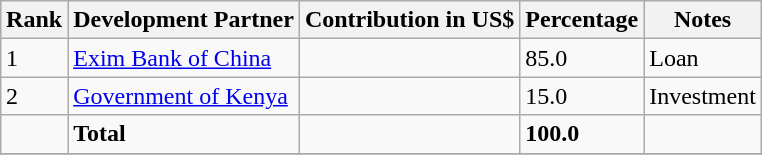<table class="wikitable sortable" style="margin: 0.5em auto">
<tr>
<th>Rank</th>
<th>Development Partner</th>
<th>Contribution in US$</th>
<th>Percentage</th>
<th>Notes</th>
</tr>
<tr>
<td>1</td>
<td><a href='#'>Exim Bank of China</a></td>
<td></td>
<td>85.0</td>
<td>Loan</td>
</tr>
<tr>
<td>2</td>
<td><a href='#'>Government of Kenya</a></td>
<td></td>
<td>15.0</td>
<td>Investment</td>
</tr>
<tr>
<td></td>
<td><strong>Total</strong></td>
<td></td>
<td><strong>100.0</strong></td>
<td></td>
</tr>
<tr>
</tr>
</table>
